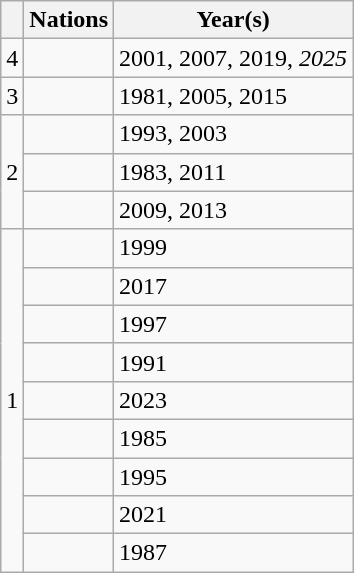<table class="wikitable"   NOR1 GBR1  SLO1 EST1  CRO1 TUR1 ITA1>
<tr>
<th></th>
<th>Nations</th>
<th>Year(s)</th>
</tr>
<tr>
<td align=center>4</td>
<td></td>
<td>2001, 2007, 2019, <em>2025</em></td>
</tr>
<tr>
<td align=center>3</td>
<td></td>
<td>1981, 2005, 2015</td>
</tr>
<tr>
<td align=center rowspan=3>2</td>
<td></td>
<td>1993, 2003</td>
</tr>
<tr>
<td></td>
<td>1983, 2011</td>
</tr>
<tr>
<td></td>
<td>2009, 2013</td>
</tr>
<tr>
<td align=center rowspan=9>1</td>
<td></td>
<td>1999</td>
</tr>
<tr>
<td></td>
<td>2017</td>
</tr>
<tr>
<td></td>
<td>1997</td>
</tr>
<tr>
<td></td>
<td>1991</td>
</tr>
<tr>
<td></td>
<td>2023</td>
</tr>
<tr>
<td></td>
<td>1985</td>
</tr>
<tr>
<td></td>
<td>1995</td>
</tr>
<tr>
<td></td>
<td>2021</td>
</tr>
<tr>
<td></td>
<td>1987</td>
</tr>
</table>
